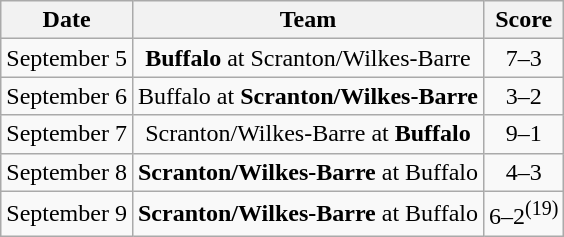<table class="wikitable" style="text-align:center">
<tr>
<th>Date</th>
<th>Team</th>
<th>Score</th>
</tr>
<tr>
<td>September 5</td>
<td><strong>Buffalo</strong> at Scranton/Wilkes-Barre</td>
<td>7–3</td>
</tr>
<tr>
<td>September 6</td>
<td>Buffalo at <strong>Scranton/Wilkes-Barre</strong></td>
<td>3–2</td>
</tr>
<tr>
<td>September 7</td>
<td>Scranton/Wilkes-Barre at <strong>Buffalo</strong></td>
<td>9–1</td>
</tr>
<tr>
<td>September 8</td>
<td><strong>Scranton/Wilkes-Barre</strong> at Buffalo</td>
<td>4–3</td>
</tr>
<tr>
<td>September 9</td>
<td><strong>Scranton/Wilkes-Barre</strong> at Buffalo</td>
<td>6–2<sup>(19)</sup></td>
</tr>
</table>
